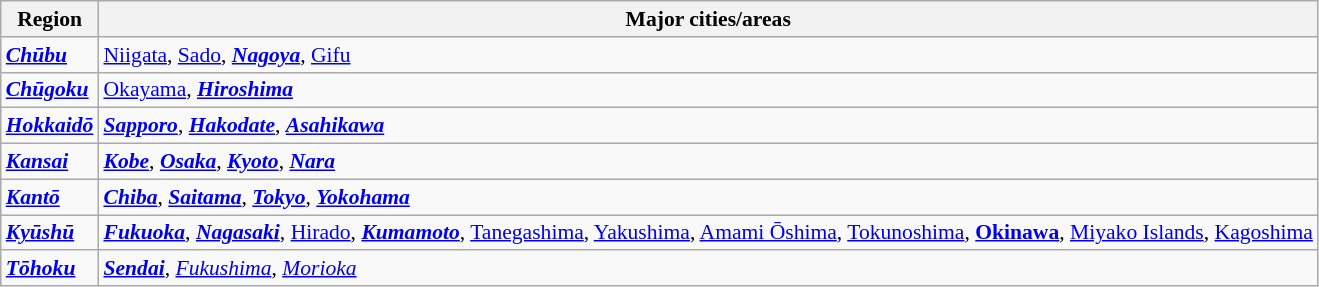<table class="wikitable" style="font-size:90%">
<tr>
<th>Region</th>
<th>Major cities/areas</th>
</tr>
<tr>
<td><strong><em><a href='#'>Chūbu</a></em></strong></td>
<td><a href='#'>Niigata</a>, <a href='#'>Sado</a>, <strong><em><a href='#'>Nagoya</a></em></strong>, <a href='#'>Gifu</a></td>
</tr>
<tr>
<td><strong><em><a href='#'>Chūgoku</a></em></strong></td>
<td><a href='#'>Okayama</a>, <strong><em><a href='#'>Hiroshima</a></em></strong></td>
</tr>
<tr>
<td><strong><em><a href='#'>Hokkaidō</a></em></strong></td>
<td><strong><em><a href='#'>Sapporo</a></em></strong>, <strong><em><a href='#'>Hakodate</a></em></strong>, <strong><em><a href='#'>Asahikawa</a></em></strong></td>
</tr>
<tr>
<td><strong><em><a href='#'>Kansai</a></em></strong></td>
<td><strong><em><a href='#'>Kobe</a></em></strong>, <strong><em><a href='#'>Osaka</a></em></strong>, <strong><em><a href='#'>Kyoto</a></em></strong>, <strong><em><a href='#'>Nara</a></em></strong></td>
</tr>
<tr>
<td><strong><em><a href='#'>Kantō</a></em></strong></td>
<td><strong><em><a href='#'>Chiba</a></em></strong>, <strong><em><a href='#'>Saitama</a></em></strong>, <strong><em><a href='#'>Tokyo</a></em></strong>, <strong><em><a href='#'>Yokohama</a></em></strong></td>
</tr>
<tr>
<td><strong><em><a href='#'>Kyūshū</a></em></strong></td>
<td><strong><em><a href='#'>Fukuoka</a></em></strong>, <strong><em><a href='#'>Nagasaki</a></em></strong>, <a href='#'>Hirado</a>, <strong><em><a href='#'>Kumamoto</a></em></strong>, <a href='#'>Tanegashima</a>, <a href='#'>Yakushima</a>, <a href='#'>Amami Ōshima</a>, <a href='#'>Tokunoshima</a>, <strong><a href='#'>Okinawa</a></strong>, <a href='#'>Miyako Islands</a>, <a href='#'>Kagoshima</a></td>
</tr>
<tr>
<td><strong><em><a href='#'>Tōhoku</a></em></strong></td>
<td><strong><em><a href='#'>Sendai</a></em></strong>, <em><a href='#'>Fukushima</a></em>, <em><a href='#'>Morioka</a></em></td>
</tr>
</table>
